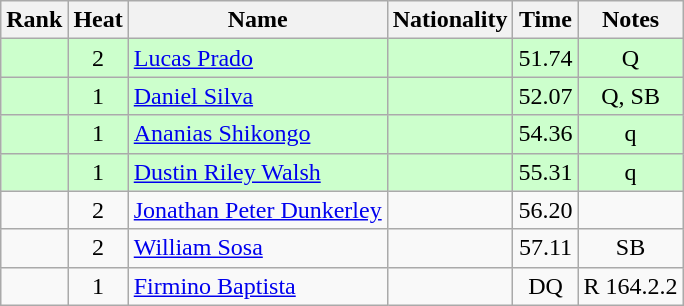<table class="wikitable sortable" style="text-align:center">
<tr>
<th>Rank</th>
<th>Heat</th>
<th>Name</th>
<th>Nationality</th>
<th>Time</th>
<th>Notes</th>
</tr>
<tr style="background:#cfc;">
<td></td>
<td>2</td>
<td align=left><a href='#'>Lucas Prado</a></td>
<td align=left></td>
<td>51.74</td>
<td>Q</td>
</tr>
<tr style="background:#cfc;">
<td></td>
<td>1</td>
<td align=left><a href='#'>Daniel Silva</a></td>
<td align=left></td>
<td>52.07</td>
<td>Q, SB</td>
</tr>
<tr style="background:#cfc;">
<td></td>
<td>1</td>
<td align=left><a href='#'>Ananias Shikongo</a></td>
<td align=left></td>
<td>54.36</td>
<td>q</td>
</tr>
<tr style="background:#cfc;">
<td></td>
<td>1</td>
<td align=left><a href='#'>Dustin Riley Walsh</a></td>
<td align=left></td>
<td>55.31</td>
<td>q</td>
</tr>
<tr>
<td></td>
<td>2</td>
<td align=left><a href='#'>Jonathan Peter Dunkerley</a></td>
<td align=left></td>
<td>56.20</td>
<td></td>
</tr>
<tr>
<td></td>
<td>2</td>
<td align=left><a href='#'>William Sosa</a></td>
<td align=left></td>
<td>57.11</td>
<td>SB</td>
</tr>
<tr>
<td></td>
<td>1</td>
<td align=left><a href='#'>Firmino Baptista</a></td>
<td align=left></td>
<td>DQ</td>
<td>R 164.2.2</td>
</tr>
</table>
